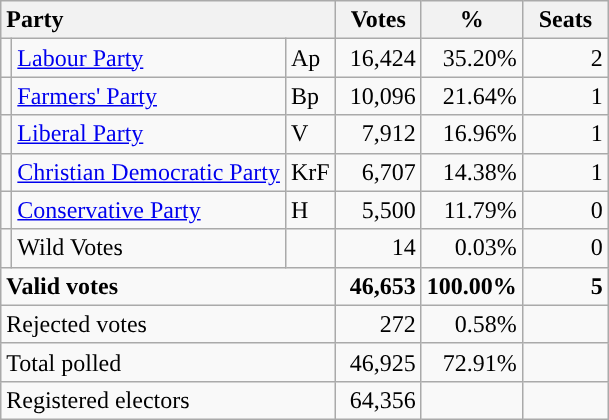<table class="wikitable" border="1" style="text-align:right;">
<tr>
<th style="text-align:left;" colspan=3>Party</th>
<th align=center width="50">Votes</th>
<th align=center width="50">%</th>
<th align=center width="50">Seats</th>
</tr>
<tr>
<td style="color:inherit;background:"></td>
<td align=left><a href='#'>Labour Party</a></td>
<td align=left>Ap</td>
<td>16,424</td>
<td>35.20%</td>
<td>2</td>
</tr>
<tr>
<td style="color:inherit;background:"></td>
<td align=left><a href='#'>Farmers' Party</a></td>
<td align=left>Bp</td>
<td>10,096</td>
<td>21.64%</td>
<td>1</td>
</tr>
<tr>
<td style="color:inherit;background:"></td>
<td align=left><a href='#'>Liberal Party</a></td>
<td align=left>V</td>
<td>7,912</td>
<td>16.96%</td>
<td>1</td>
</tr>
<tr>
<td style="color:inherit;background:"></td>
<td align=left><a href='#'>Christian Democratic Party</a></td>
<td align=left>KrF</td>
<td>6,707</td>
<td>14.38%</td>
<td>1</td>
</tr>
<tr>
<td style="color:inherit;background:"></td>
<td align=left><a href='#'>Conservative Party</a></td>
<td align=left>H</td>
<td>5,500</td>
<td>11.79%</td>
<td>0</td>
</tr>
<tr>
<td></td>
<td align=left>Wild Votes</td>
<td align=left></td>
<td>14</td>
<td>0.03%</td>
<td>0</td>
</tr>
<tr style="font-weight:bold">
<td align=left colspan=3>Valid votes</td>
<td>46,653</td>
<td>100.00%</td>
<td>5</td>
</tr>
<tr>
<td align=left colspan=3>Rejected votes</td>
<td>272</td>
<td>0.58%</td>
<td></td>
</tr>
<tr>
<td align=left colspan=3>Total polled</td>
<td>46,925</td>
<td>72.91%</td>
<td></td>
</tr>
<tr>
<td align=left colspan=3>Registered electors</td>
<td>64,356</td>
<td></td>
<td></td>
</tr>
</table>
